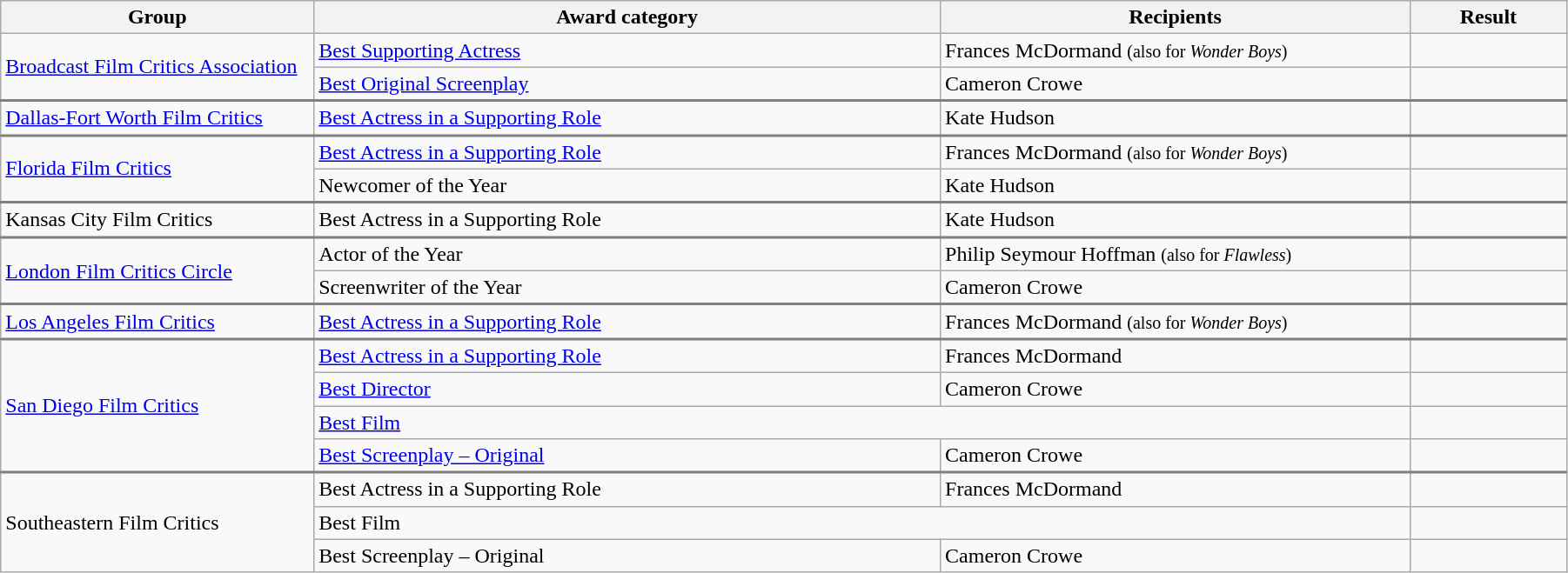<table class="wikitable" width="95%" cellpadding="5">
<tr>
<th width="20%">Group</th>
<th width="40%">Award category</th>
<th width="30%">Recipients</th>
<th width="10%">Result</th>
</tr>
<tr>
<td rowspan=2><a href='#'>Broadcast Film Critics Association</a></td>
<td><a href='#'>Best Supporting Actress</a></td>
<td>Frances McDormand <small>(also for <em>Wonder Boys</em>)</small></td>
<td></td>
</tr>
<tr>
<td><a href='#'>Best Original Screenplay</a></td>
<td>Cameron Crowe</td>
<td></td>
</tr>
<tr style="border-top:2px solid gray;">
<td><a href='#'>Dallas-Fort Worth Film Critics</a></td>
<td><a href='#'>Best Actress in a Supporting Role</a></td>
<td>Kate Hudson</td>
<td></td>
</tr>
<tr style="border-top:2px solid gray;">
<td rowspan=2><a href='#'>Florida Film Critics</a></td>
<td><a href='#'>Best Actress in a Supporting Role</a></td>
<td>Frances McDormand <small>(also for <em>Wonder Boys</em>)</small></td>
<td></td>
</tr>
<tr>
<td>Newcomer of the Year</td>
<td>Kate Hudson</td>
<td></td>
</tr>
<tr style="border-top:2px solid gray;">
<td>Kansas City Film Critics</td>
<td>Best Actress in a Supporting Role</td>
<td>Kate Hudson</td>
<td></td>
</tr>
<tr style="border-top:2px solid gray;">
<td rowspan=2><a href='#'>London Film Critics Circle</a></td>
<td>Actor of the Year</td>
<td>Philip Seymour Hoffman <small>(also for <em>Flawless</em>)</small></td>
<td></td>
</tr>
<tr>
<td>Screenwriter of the Year</td>
<td>Cameron Crowe</td>
<td></td>
</tr>
<tr style="border-top:2px solid gray;">
<td><a href='#'>Los Angeles Film Critics</a></td>
<td><a href='#'>Best Actress in a Supporting Role</a></td>
<td>Frances McDormand <small>(also for <em>Wonder Boys</em>)</small></td>
<td></td>
</tr>
<tr style="border-top:2px solid gray;">
<td rowspan=4><a href='#'>San Diego Film Critics</a></td>
<td><a href='#'>Best Actress in a Supporting Role</a></td>
<td>Frances McDormand</td>
<td></td>
</tr>
<tr>
<td><a href='#'>Best Director</a></td>
<td>Cameron Crowe</td>
<td></td>
</tr>
<tr>
<td colspan="2"><a href='#'>Best Film</a></td>
<td></td>
</tr>
<tr>
<td><a href='#'>Best Screenplay – Original</a></td>
<td>Cameron Crowe</td>
<td></td>
</tr>
<tr style="border-top:2px solid gray;">
<td rowspan=3>Southeastern Film Critics</td>
<td>Best Actress in a Supporting Role</td>
<td>Frances McDormand</td>
<td></td>
</tr>
<tr>
<td colspan="2">Best Film</td>
<td></td>
</tr>
<tr>
<td>Best Screenplay – Original</td>
<td>Cameron Crowe</td>
<td></td>
</tr>
</table>
